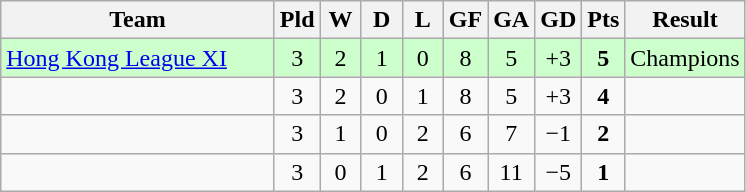<table class="wikitable" style="text-align:center;">
<tr>
<th width=175>Team</th>
<th width=20 abbr="Played">Pld</th>
<th width=20 abbr="Won">W</th>
<th width=20 abbr="Drawn">D</th>
<th width=20 abbr="Lost">L</th>
<th width=20 abbr="Goals for">GF</th>
<th width=20 abbr="Goals against">GA</th>
<th width=20 abbr="Goal difference">GD</th>
<th>Pts</th>
<th>Result</th>
</tr>
<tr bgcolor=#ccffcc>
<td align="left"> <a href='#'>Hong Kong League XI</a></td>
<td>3</td>
<td>2</td>
<td>1</td>
<td>0</td>
<td>8</td>
<td>5</td>
<td>+3</td>
<td><strong>5</strong></td>
<td>Champions</td>
</tr>
<tr>
<td align="left"></td>
<td>3</td>
<td>2</td>
<td>0</td>
<td>1</td>
<td>8</td>
<td>5</td>
<td>+3</td>
<td><strong>4</strong></td>
<td></td>
</tr>
<tr>
<td align="left"></td>
<td>3</td>
<td>1</td>
<td>0</td>
<td>2</td>
<td>6</td>
<td>7</td>
<td>−1</td>
<td><strong>2</strong></td>
<td></td>
</tr>
<tr>
<td align="left"></td>
<td>3</td>
<td>0</td>
<td>1</td>
<td>2</td>
<td>6</td>
<td>11</td>
<td>−5</td>
<td><strong>1</strong></td>
<td></td>
</tr>
</table>
